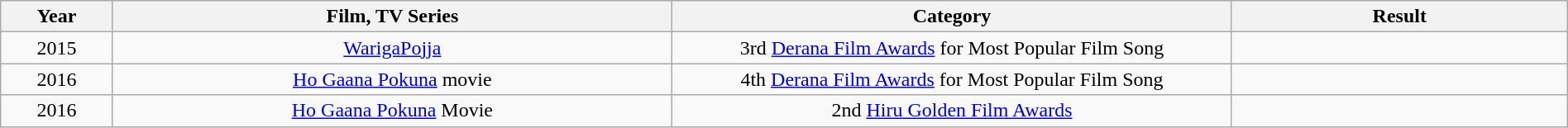<table class="wikitable" style="width:100%;">
<tr>
<th width=5%>Year</th>
<th style="width:25%;">Film, TV Series</th>
<th style="width:25%;">Category</th>
<th style="width:15%;">Result</th>
</tr>
<tr>
<td style="text-align:center;">2015</td>
<td style="text-align:center;"><a href='#'>WarigaPojja</a></td>
<td style="text-align:center;">3rd <a href='#'>Derana Film Awards</a> for Most Popular Film Song</td>
<td></td>
</tr>
<tr>
<td style="text-align:center;">2016</td>
<td style="text-align:center;"><a href='#'>Ho Gaana Pokuna</a> movie</td>
<td style="text-align:center;">4th <a href='#'>Derana Film Awards</a> for Most Popular Film Song</td>
<td></td>
</tr>
<tr>
<td style="text-align:center;">2016</td>
<td style="text-align:center;"><a href='#'>Ho Gaana Pokuna</a> Movie</td>
<td style="text-align:center;">2nd <a href='#'>Hiru Golden Film Awards</a></td>
<td></td>
</tr>
</table>
